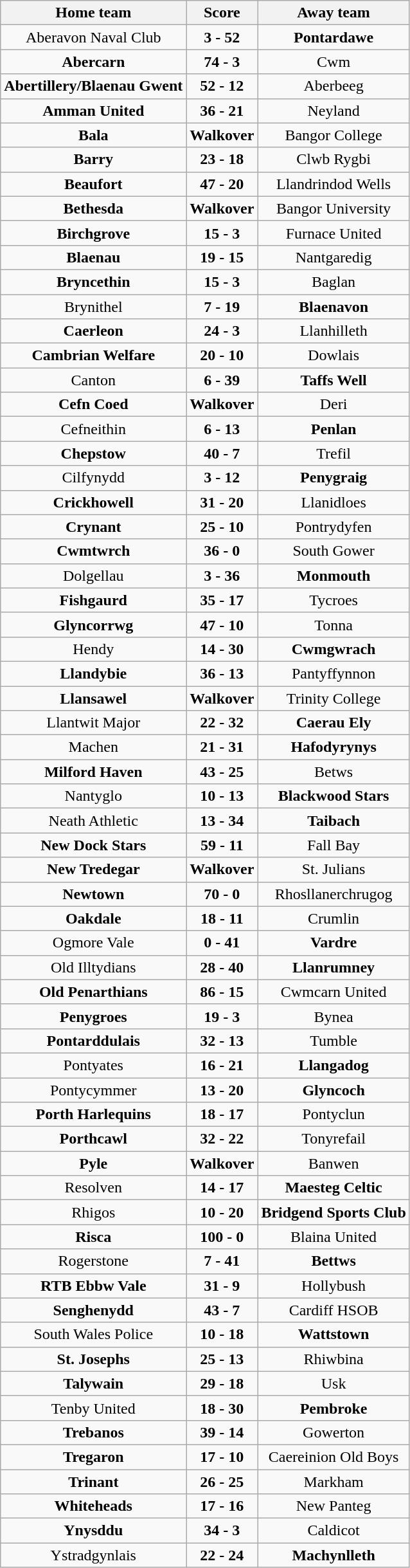<table class="wikitable" style="text-align: center">
<tr>
<th>Home team</th>
<th>Score</th>
<th>Away team</th>
</tr>
<tr>
<td>Aberavon Naval Club</td>
<td><strong>3 - 52</strong></td>
<td><strong>Pontardawe</strong></td>
</tr>
<tr>
<td><strong>Abercarn</strong></td>
<td><strong>74 - 3</strong></td>
<td>Cwm</td>
</tr>
<tr>
<td><strong>Abertillery/Blaenau Gwent</strong></td>
<td><strong>52 - 12</strong></td>
<td>Aberbeeg</td>
</tr>
<tr>
<td><strong>Amman United</strong></td>
<td><strong>36 - 21</strong></td>
<td>Neyland</td>
</tr>
<tr>
<td><strong>Bala</strong></td>
<td><strong>Walkover</strong></td>
<td>Bangor College</td>
</tr>
<tr>
<td><strong>Barry</strong></td>
<td><strong>23 - 18</strong></td>
<td>Clwb Rygbi</td>
</tr>
<tr>
<td><strong>Beaufort</strong></td>
<td><strong>47 - 20</strong></td>
<td>Llandrindod Wells</td>
</tr>
<tr>
<td><strong>Bethesda</strong></td>
<td><strong>Walkover</strong></td>
<td>Bangor University</td>
</tr>
<tr>
<td><strong>Birchgrove</strong></td>
<td><strong>15 - 3</strong></td>
<td>Furnace United</td>
</tr>
<tr>
<td><strong>Blaenau</strong></td>
<td><strong>19 - 15</strong></td>
<td>Nantgaredig</td>
</tr>
<tr>
<td><strong>Bryncethin</strong></td>
<td><strong>15 - 3</strong></td>
<td>Baglan</td>
</tr>
<tr>
<td>Brynithel</td>
<td><strong>7 - 19</strong></td>
<td><strong>Blaenavon</strong></td>
</tr>
<tr>
<td><strong>Caerleon</strong></td>
<td><strong>24 - 3</strong></td>
<td>Llanhilleth</td>
</tr>
<tr>
<td><strong>Cambrian Welfare</strong></td>
<td><strong>20 - 10</strong></td>
<td>Dowlais</td>
</tr>
<tr>
<td>Canton</td>
<td><strong>6 - 39</strong></td>
<td><strong>Taffs Well</strong></td>
</tr>
<tr>
<td><strong>Cefn Coed</strong></td>
<td><strong>Walkover</strong></td>
<td>Deri</td>
</tr>
<tr>
<td>Cefneithin</td>
<td><strong>6 - 13</strong></td>
<td><strong>Penlan</strong></td>
</tr>
<tr>
<td><strong>Chepstow</strong></td>
<td><strong>40 - 7</strong></td>
<td>Trefil</td>
</tr>
<tr>
<td>Cilfynydd</td>
<td><strong>3 - 12</strong></td>
<td><strong>Penygraig</strong></td>
</tr>
<tr>
<td><strong>Crickhowell</strong></td>
<td><strong>31 - 20</strong></td>
<td>Llanidloes</td>
</tr>
<tr>
<td><strong>Crynant</strong></td>
<td><strong>25 - 10</strong></td>
<td>Pontrydyfen</td>
</tr>
<tr>
<td><strong>Cwmtwrch</strong></td>
<td><strong>36 - 0</strong></td>
<td>South Gower</td>
</tr>
<tr>
<td>Dolgellau</td>
<td><strong>3 - 36</strong></td>
<td><strong>Monmouth</strong></td>
</tr>
<tr>
<td><strong>Fishgaurd</strong></td>
<td><strong>35 - 17</strong></td>
<td>Tycroes</td>
</tr>
<tr>
<td><strong>Glyncorrwg</strong></td>
<td><strong>47 - 10</strong></td>
<td>Tonna</td>
</tr>
<tr>
<td>Hendy</td>
<td><strong>14 - 30</strong></td>
<td><strong>Cwmgwrach</strong></td>
</tr>
<tr>
<td><strong>Llandybie</strong></td>
<td><strong>36 - 13</strong></td>
<td>Pantyffynnon</td>
</tr>
<tr>
<td><strong>Llansawel</strong></td>
<td><strong>Walkover</strong></td>
<td>Trinity College</td>
</tr>
<tr>
<td>Llantwit Major</td>
<td><strong>22 - 32</strong></td>
<td><strong>Caerau Ely</strong></td>
</tr>
<tr>
<td>Machen</td>
<td><strong>21 - 31</strong></td>
<td><strong>Hafodyrynys</strong></td>
</tr>
<tr>
<td><strong>Milford Haven</strong></td>
<td><strong>43 - 25</strong></td>
<td>Betws</td>
</tr>
<tr>
<td>Nantyglo</td>
<td><strong>10 - 13</strong></td>
<td><strong>Blackwood Stars</strong></td>
</tr>
<tr>
<td>Neath Athletic</td>
<td><strong>13 - 34</strong></td>
<td><strong>Taibach</strong></td>
</tr>
<tr>
<td><strong>New Dock Stars</strong></td>
<td><strong>59 - 11</strong></td>
<td>Fall Bay</td>
</tr>
<tr>
<td><strong>New Tredegar</strong></td>
<td><strong>Walkover</strong></td>
<td>St. Julians</td>
</tr>
<tr>
<td><strong>Newtown</strong></td>
<td><strong>70 - 0</strong></td>
<td>Rhosllanerchrugog</td>
</tr>
<tr>
<td><strong>Oakdale</strong></td>
<td><strong>18 - 11</strong></td>
<td>Crumlin</td>
</tr>
<tr>
<td>Ogmore Vale</td>
<td><strong>0 - 41</strong></td>
<td><strong>Vardre</strong></td>
</tr>
<tr>
<td>Old Illtydians</td>
<td><strong>28 - 40</strong></td>
<td><strong>Llanrumney</strong></td>
</tr>
<tr>
<td><strong>Old Penarthians</strong></td>
<td><strong>86 -  15</strong></td>
<td>Cwmcarn United</td>
</tr>
<tr>
<td><strong>Penygroes</strong></td>
<td><strong>19 - 3</strong></td>
<td>Bynea</td>
</tr>
<tr>
<td><strong>Pontarddulais</strong></td>
<td><strong>32 - 13</strong></td>
<td>Tumble</td>
</tr>
<tr>
<td>Pontyates</td>
<td><strong>16 - 21</strong></td>
<td><strong>Llangadog</strong></td>
</tr>
<tr>
<td>Pontycymmer</td>
<td><strong>13 - 20</strong></td>
<td><strong>Glyncoch</strong></td>
</tr>
<tr>
<td><strong>Porth Harlequins</strong></td>
<td><strong>18 - 17</strong></td>
<td>Pontyclun</td>
</tr>
<tr>
<td><strong>Porthcawl</strong></td>
<td><strong>32 - 22</strong></td>
<td>Tonyrefail</td>
</tr>
<tr>
<td><strong>Pyle</strong></td>
<td><strong>Walkover</strong></td>
<td>Banwen</td>
</tr>
<tr>
<td>Resolven</td>
<td><strong>14 - 17</strong></td>
<td><strong>Maesteg Celtic</strong></td>
</tr>
<tr>
<td>Rhigos</td>
<td><strong>10 - 20</strong></td>
<td><strong>Bridgend Sports Club</strong></td>
</tr>
<tr>
<td><strong>Risca</strong></td>
<td><strong>100 - 0</strong></td>
<td>Blaina United</td>
</tr>
<tr>
<td>Rogerstone</td>
<td><strong>7 - 41</strong></td>
<td><strong>Bettws</strong></td>
</tr>
<tr>
<td><strong>RTB Ebbw Vale</strong></td>
<td><strong>31 - 9</strong></td>
<td>Hollybush</td>
</tr>
<tr>
<td><strong>Senghenydd</strong></td>
<td><strong>43 - 7</strong></td>
<td>Cardiff HSOB</td>
</tr>
<tr>
<td>South Wales Police</td>
<td><strong>10 - 18</strong></td>
<td><strong>Wattstown</strong></td>
</tr>
<tr>
<td><strong>St. Josephs</strong></td>
<td><strong>25 - 13</strong></td>
<td>Rhiwbina</td>
</tr>
<tr>
<td><strong>Talywain</strong></td>
<td><strong>29 - 18</strong></td>
<td>Usk</td>
</tr>
<tr>
<td>Tenby United</td>
<td><strong>18 - 30</strong></td>
<td><strong>Pembroke</strong></td>
</tr>
<tr>
<td><strong>Trebanos</strong></td>
<td><strong>39 - 14</strong></td>
<td>Gowerton</td>
</tr>
<tr>
<td><strong>Tregaron</strong></td>
<td><strong>17 - 10</strong></td>
<td>Caereinion Old Boys</td>
</tr>
<tr>
<td><strong>Trinant</strong></td>
<td><strong>26 - 25</strong></td>
<td>Markham</td>
</tr>
<tr>
<td><strong>Whiteheads</strong></td>
<td><strong>17 - 16</strong></td>
<td>New Panteg</td>
</tr>
<tr>
<td><strong>Ynysddu</strong></td>
<td><strong>34 - 3</strong></td>
<td>Caldicot</td>
</tr>
<tr>
<td>Ystradgynlais</td>
<td><strong>22 - 24</strong></td>
<td><strong>Machynlleth</strong></td>
</tr>
</table>
